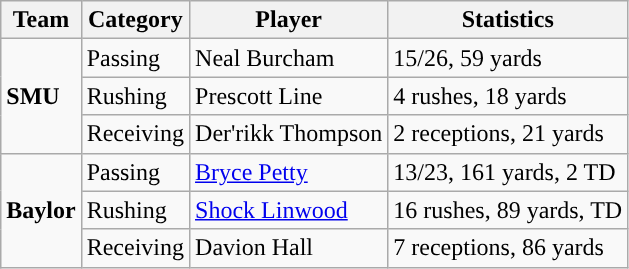<table class="wikitable" style="float: left;">
<tr>
<th>Team</th>
<th>Category</th>
<th>Player</th>
<th>Statistics</th>
</tr>
<tr>
<td rowspan=3><strong>SMU</strong></td>
<td>Passing</td>
<td>Neal Burcham</td>
<td>15/26, 59 yards</td>
</tr>
<tr>
<td>Rushing</td>
<td>Prescott Line</td>
<td>4 rushes, 18 yards</td>
</tr>
<tr>
<td>Receiving</td>
<td>Der'rikk Thompson</td>
<td>2 receptions, 21 yards</td>
</tr>
<tr>
<td rowspan=3><strong>Baylor</strong></td>
<td>Passing</td>
<td><a href='#'>Bryce Petty</a></td>
<td>13/23, 161 yards, 2 TD</td>
</tr>
<tr>
<td>Rushing</td>
<td><a href='#'>Shock Linwood</a></td>
<td>16 rushes, 89 yards, TD</td>
</tr>
<tr>
<td>Receiving</td>
<td>Davion Hall</td>
<td>7 receptions, 86 yards</td>
</tr>
</table>
